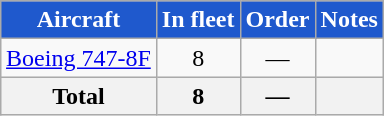<table class="wikitable" style="margin:1em auto;text-align:center">
<tr style="background:#1F59CD;">
<th style="background:#1F59CD; color:white;">Aircraft</th>
<th style="background:#1F59CD; color:white;">In fleet</th>
<th style="background:#1F59CD; color:white;">Order</th>
<th style="background:#1F59CD; color:white;">Notes</th>
</tr>
<tr>
<td><a href='#'>Boeing 747-8F</a></td>
<td>8</td>
<td>—</td>
<td></td>
</tr>
<tr>
<th>Total</th>
<th>8</th>
<th>—</th>
<th></th>
</tr>
</table>
